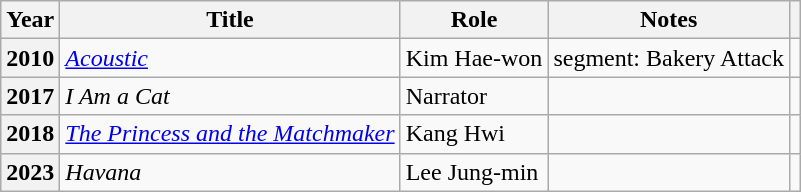<table class="wikitable sortable plainrowheaders">
<tr>
<th>Year</th>
<th>Title</th>
<th>Role</th>
<th class=unsortable">Notes</th>
<th class="unsortable"></th>
</tr>
<tr>
<th scope="row">2010</th>
<td><em><a href='#'>Acoustic</a></em></td>
<td>Kim Hae-won</td>
<td>segment: Bakery Attack</td>
<td></td>
</tr>
<tr>
<th scope="row"  rowspan="1">2017</th>
<td><em>I Am a Cat</em></td>
<td>Narrator</td>
<td></td>
<td></td>
</tr>
<tr>
<th scope="row">2018</th>
<td><em><a href='#'>The Princess and the Matchmaker</a></em></td>
<td>Kang Hwi</td>
<td></td>
<td></td>
</tr>
<tr>
<th scope="row">2023</th>
<td><em>Havana</em></td>
<td>Lee Jung-min</td>
<td></td>
<td></td>
</tr>
</table>
